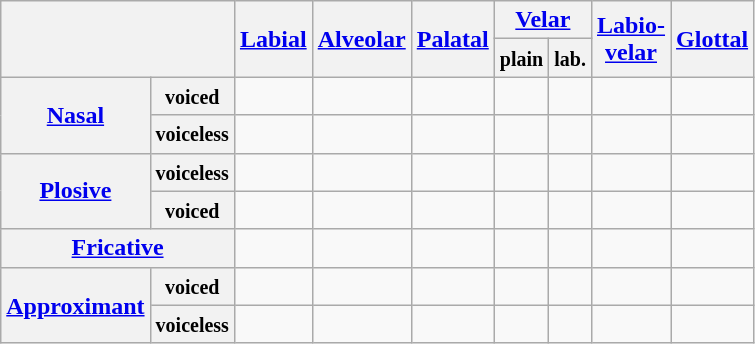<table class="wikitable" style="text-align:center">
<tr>
<th colspan="2" rowspan="2"></th>
<th rowspan="2"><a href='#'>Labial</a></th>
<th rowspan="2"><a href='#'>Alveolar</a></th>
<th rowspan="2"><a href='#'>Palatal</a></th>
<th colspan="2"><a href='#'>Velar</a></th>
<th rowspan="2"><a href='#'>Labio-<br>velar</a></th>
<th rowspan="2"><a href='#'>Glottal</a></th>
</tr>
<tr>
<th><small>plain</small></th>
<th><small>lab.</small></th>
</tr>
<tr>
<th rowspan="2"><a href='#'>Nasal</a></th>
<th><small>voiced</small></th>
<td></td>
<td></td>
<td></td>
<td></td>
<td></td>
<td></td>
<td></td>
</tr>
<tr>
<th><small>voiceless</small></th>
<td></td>
<td></td>
<td></td>
<td></td>
<td></td>
<td></td>
<td></td>
</tr>
<tr>
<th rowspan="2"><a href='#'>Plosive</a></th>
<th><small>voiceless</small></th>
<td></td>
<td></td>
<td></td>
<td></td>
<td></td>
<td></td>
<td></td>
</tr>
<tr>
<th><small>voiced</small></th>
<td></td>
<td></td>
<td></td>
<td></td>
<td></td>
<td></td>
<td></td>
</tr>
<tr>
<th colspan="2"><a href='#'>Fricative</a></th>
<td></td>
<td></td>
<td></td>
<td></td>
<td></td>
<td></td>
<td></td>
</tr>
<tr>
<th rowspan="2"><a href='#'>Approximant</a></th>
<th><small>voiced</small></th>
<td></td>
<td></td>
<td></td>
<td></td>
<td></td>
<td></td>
<td></td>
</tr>
<tr>
<th><small>voiceless</small></th>
<td></td>
<td></td>
<td></td>
<td></td>
<td></td>
<td></td>
<td></td>
</tr>
</table>
